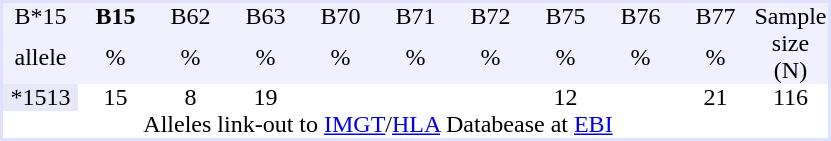<table border="0" cellspacing="0" cellpadding="0" align="left" style="text-align:center; background:#ffffff; margin-right: 3em; border:2px #e0e0ff solid;">
<tr style="background:#f0f0ff">
<td style="width:50px">B*15</td>
<td style="width:50px"><strong>B15</strong></td>
<td style="width:50px">B62</td>
<td style="width:50px">B63</td>
<td style="width:50px">B70</td>
<td style="width:50px">B71</td>
<td style="width:50px">B72</td>
<td style="width:50px">B75</td>
<td style="width:50px">B76</td>
<td style="width:50px">B77</td>
<td style="width:50px">Sample</td>
</tr>
<tr style="background:#f0f0ff">
<td>allele</td>
<td>%</td>
<td>%</td>
<td>%</td>
<td>%</td>
<td>%</td>
<td>%</td>
<td>%</td>
<td>%</td>
<td>%</td>
<td>size (N)</td>
</tr>
<tr>
<td style = "background:#e8e8f8">*1513</td>
<td>15</td>
<td>8</td>
<td>19</td>
<td></td>
<td></td>
<td></td>
<td>12</td>
<td></td>
<td>21</td>
<td>116</td>
</tr>
<tr>
<td colspan = 10>Alleles link-out to <a href='#'>IMGT</a>/<a href='#'>HLA</a> Databease at <a href='#'>EBI</a></td>
</tr>
</table>
